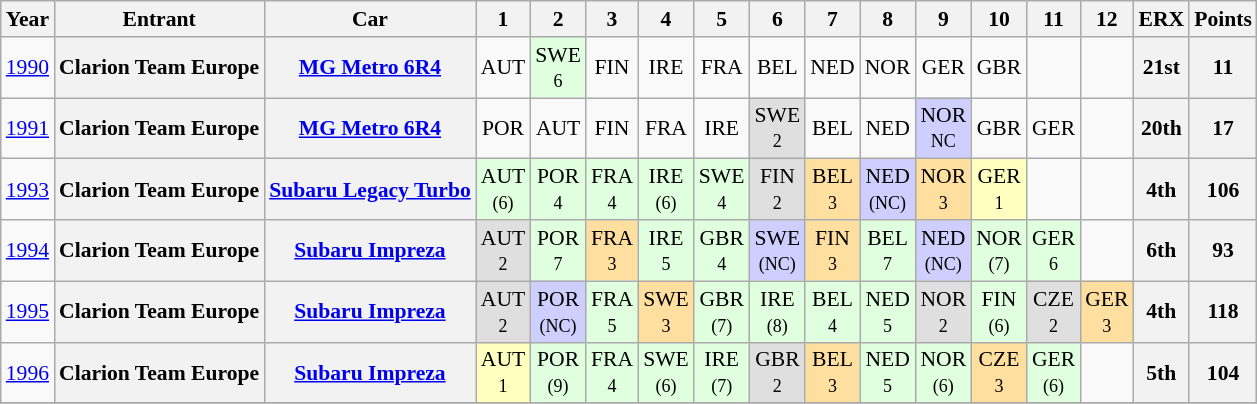<table class="wikitable" border="1" style="text-align:center; font-size:90%;">
<tr valign="top">
<th>Year</th>
<th>Entrant</th>
<th>Car</th>
<th>1</th>
<th>2</th>
<th>3</th>
<th>4</th>
<th>5</th>
<th>6</th>
<th>7</th>
<th>8</th>
<th>9</th>
<th>10</th>
<th>11</th>
<th>12</th>
<th>ERX</th>
<th>Points</th>
</tr>
<tr>
<td><a href='#'>1990</a></td>
<th>Clarion Team Europe</th>
<th><a href='#'>MG Metro 6R4</a></th>
<td>AUT<br><small></small></td>
<td style="background:#DFFFDF;">SWE<br><small>6</small></td>
<td>FIN<br><small></small></td>
<td>IRE<br><small></small></td>
<td>FRA<br><small></small></td>
<td>BEL<br><small></small></td>
<td>NED<br><small></small></td>
<td>NOR<br><small></small></td>
<td>GER<br><small></small></td>
<td>GBR<br><small></small></td>
<td></td>
<td></td>
<th>21st</th>
<th>11</th>
</tr>
<tr>
<td><a href='#'>1991</a></td>
<th>Clarion Team Europe</th>
<th><a href='#'>MG Metro 6R4</a></th>
<td>POR<br><small></small></td>
<td>AUT<br><small></small></td>
<td>FIN<br><small></small></td>
<td>FRA<br><small></small></td>
<td>IRE<br><small></small></td>
<td style="background:#DFDFDF;">SWE<br><small>2</small></td>
<td>BEL<br><small></small></td>
<td>NED<br><small></small></td>
<td style="background:#CFCFFF;">NOR<br><small>NC</small></td>
<td>GBR<br><small></small></td>
<td>GER<br><small></small></td>
<td></td>
<th>20th</th>
<th>17</th>
</tr>
<tr>
<td><a href='#'>1993</a></td>
<th>Clarion Team Europe</th>
<th><a href='#'>Subaru Legacy Turbo</a></th>
<td style="background:#DFFFDF;">AUT<br><small>(6)</small></td>
<td style="background:#DFFFDF;">POR<br><small>4</small></td>
<td style="background:#DFFFDF;">FRA<br><small>4</small></td>
<td style="background:#DFFFDF;">IRE<br><small>(6)</small></td>
<td style="background:#DFFFDF;">SWE<br><small>4</small></td>
<td style="background:#DFDFDF;">FIN<br><small>2</small></td>
<td style="background:#FFDF9F;">BEL<br><small>3</small></td>
<td style="background:#CFCFFF;">NED<br><small>(NC)</small></td>
<td style="background:#FFDF9F;">NOR<br><small>3</small></td>
<td style="background:#FFFFBF;">GER<br><small>1</small></td>
<td></td>
<td></td>
<th>4th</th>
<th>106</th>
</tr>
<tr>
<td><a href='#'>1994</a></td>
<th>Clarion Team Europe</th>
<th><a href='#'>Subaru Impreza</a></th>
<td style="background:#DFDFDF;">AUT<br><small>2</small></td>
<td style="background:#DFFFDF;">POR<br><small>7</small></td>
<td style="background:#FFDF9F;">FRA<br><small>3</small></td>
<td style="background:#DFFFDF;">IRE<br><small>5</small></td>
<td style="background:#DFFFDF;">GBR<br><small>4</small></td>
<td style="background:#CFCFFF;">SWE<br><small>(NC)</small></td>
<td style="background:#FFDF9F;">FIN<br><small>3</small></td>
<td style="background:#DFFFDF;">BEL<br><small>7</small></td>
<td style="background:#CFCFFF;">NED<br><small>(NC)</small></td>
<td style="background:#DFFFDF;">NOR<br><small>(7)</small></td>
<td style="background:#DFFFDF;">GER<br><small>6</small></td>
<td></td>
<th>6th</th>
<th>93</th>
</tr>
<tr>
<td><a href='#'>1995</a></td>
<th>Clarion Team Europe</th>
<th><a href='#'>Subaru Impreza</a></th>
<td style="background:#DFDFDF;">AUT<br><small>2</small></td>
<td style="background:#CFCFFF;">POR<br><small>(NC)</small></td>
<td style="background:#DFFFDF;">FRA<br><small>5</small></td>
<td style="background:#FFDF9F;">SWE<br><small>3</small></td>
<td style="background:#DFFFDF;">GBR<br><small>(7)</small></td>
<td style="background:#DFFFDF;">IRE<br><small>(8)</small></td>
<td style="background:#DFFFDF;">BEL<br><small>4</small></td>
<td style="background:#DFFFDF;">NED<br><small>5</small></td>
<td style="background:#DFDFDF;">NOR<br><small>2</small></td>
<td style="background:#DFFFDF;">FIN<br><small>(6)</small></td>
<td style="background:#DFDFDF;">CZE<br><small>2</small></td>
<td style="background:#FFDF9F;">GER<br><small>3</small></td>
<th>4th</th>
<th>118</th>
</tr>
<tr>
<td><a href='#'>1996</a></td>
<th>Clarion Team Europe</th>
<th><a href='#'>Subaru Impreza</a></th>
<td style="background:#FFFFBF;">AUT<br><small>1</small></td>
<td style="background:#DFFFDF;">POR<br><small>(9)</small></td>
<td style="background:#DFFFDF;">FRA<br><small>4</small></td>
<td style="background:#DFFFDF;">SWE<br><small>(6)</small></td>
<td style="background:#DFFFDF;">IRE<br><small>(7)</small></td>
<td style="background:#DFDFDF;">GBR<br><small>2</small></td>
<td style="background:#FFDF9F;">BEL<br><small>3</small></td>
<td style="background:#DFFFDF;">NED<br><small>5</small></td>
<td style="background:#DFFFDF;">NOR<br><small>(6)</small></td>
<td style="background:#FFDF9F;">CZE<br><small>3</small></td>
<td style="background:#DFFFDF;">GER<br><small>(6)</small></td>
<td></td>
<th>5th</th>
<th>104</th>
</tr>
<tr>
</tr>
</table>
